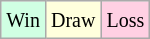<table class="wikitable">
<tr>
<td style="background:#d0ffe3;"><small>Win</small></td>
<td style="background:#ffd;"><small>Draw</small></td>
<td style="background:#ffd0e3;"><small>Loss</small></td>
</tr>
</table>
